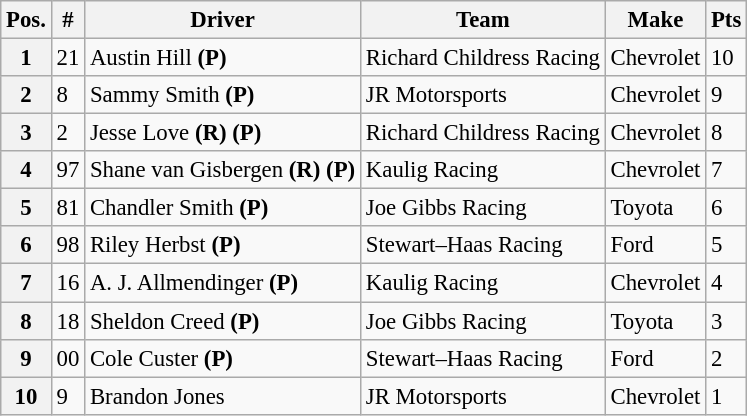<table class="wikitable" style="font-size:95%">
<tr>
<th>Pos.</th>
<th>#</th>
<th>Driver</th>
<th>Team</th>
<th>Make</th>
<th>Pts</th>
</tr>
<tr>
<th>1</th>
<td>21</td>
<td>Austin Hill <strong>(P)</strong></td>
<td>Richard Childress Racing</td>
<td>Chevrolet</td>
<td>10</td>
</tr>
<tr>
<th>2</th>
<td>8</td>
<td>Sammy Smith <strong>(P)</strong></td>
<td>JR Motorsports</td>
<td>Chevrolet</td>
<td>9</td>
</tr>
<tr>
<th>3</th>
<td>2</td>
<td>Jesse Love <strong>(R)</strong> <strong>(P)</strong></td>
<td>Richard Childress Racing</td>
<td>Chevrolet</td>
<td>8</td>
</tr>
<tr>
<th>4</th>
<td>97</td>
<td>Shane van Gisbergen <strong>(R)</strong> <strong>(P)</strong></td>
<td>Kaulig Racing</td>
<td>Chevrolet</td>
<td>7</td>
</tr>
<tr>
<th>5</th>
<td>81</td>
<td>Chandler Smith <strong>(P)</strong></td>
<td>Joe Gibbs Racing</td>
<td>Toyota</td>
<td>6</td>
</tr>
<tr>
<th>6</th>
<td>98</td>
<td>Riley Herbst <strong>(P)</strong></td>
<td>Stewart–Haas Racing</td>
<td>Ford</td>
<td>5</td>
</tr>
<tr>
<th>7</th>
<td>16</td>
<td>A. J. Allmendinger <strong>(P)</strong></td>
<td>Kaulig Racing</td>
<td>Chevrolet</td>
<td>4</td>
</tr>
<tr>
<th>8</th>
<td>18</td>
<td>Sheldon Creed <strong>(P)</strong></td>
<td>Joe Gibbs Racing</td>
<td>Toyota</td>
<td>3</td>
</tr>
<tr>
<th>9</th>
<td>00</td>
<td>Cole Custer <strong>(P)</strong></td>
<td>Stewart–Haas Racing</td>
<td>Ford</td>
<td>2</td>
</tr>
<tr>
<th>10</th>
<td>9</td>
<td>Brandon Jones</td>
<td>JR Motorsports</td>
<td>Chevrolet</td>
<td>1</td>
</tr>
</table>
